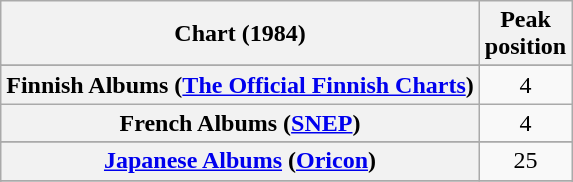<table class="wikitable sortable plainrowheaders">
<tr>
<th>Chart (1984)</th>
<th>Peak<br>position</th>
</tr>
<tr>
</tr>
<tr>
</tr>
<tr>
<th scope="row">Finnish Albums (<a href='#'>The Official Finnish Charts</a>)</th>
<td align="center">4</td>
</tr>
<tr>
<th scope="row">French Albums (<a href='#'>SNEP</a>)</th>
<td align="center">4</td>
</tr>
<tr>
</tr>
<tr>
<th scope="row"><a href='#'>Japanese Albums</a> (<a href='#'>Oricon</a>)</th>
<td align="center">25</td>
</tr>
<tr>
</tr>
<tr>
</tr>
<tr>
</tr>
<tr>
</tr>
<tr>
</tr>
</table>
